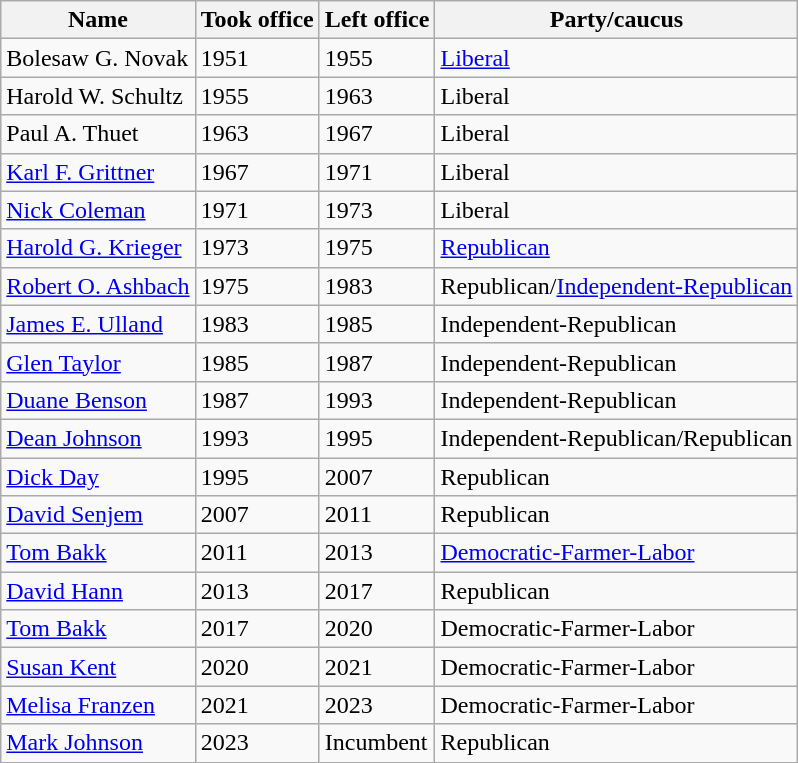<table class=wikitable>
<tr>
<th>Name</th>
<th>Took office</th>
<th>Left office</th>
<th>Party/caucus</th>
</tr>
<tr>
<td>Bolesaw G. Novak</td>
<td>1951</td>
<td>1955</td>
<td><a href='#'>Liberal</a></td>
</tr>
<tr>
<td>Harold W. Schultz</td>
<td>1955</td>
<td>1963</td>
<td>Liberal</td>
</tr>
<tr>
<td>Paul A. Thuet</td>
<td>1963</td>
<td>1967</td>
<td>Liberal</td>
</tr>
<tr>
<td><a href='#'>Karl F. Grittner</a></td>
<td>1967</td>
<td>1971</td>
<td>Liberal</td>
</tr>
<tr>
<td><a href='#'>Nick Coleman</a></td>
<td>1971</td>
<td>1973</td>
<td>Liberal</td>
</tr>
<tr>
<td><a href='#'>Harold G. Krieger</a></td>
<td>1973</td>
<td>1975</td>
<td><a href='#'>Republican</a></td>
</tr>
<tr>
<td><a href='#'>Robert O. Ashbach</a></td>
<td>1975</td>
<td>1983</td>
<td>Republican/<a href='#'>Independent-Republican</a></td>
</tr>
<tr>
<td><a href='#'>James E. Ulland</a></td>
<td>1983</td>
<td>1985</td>
<td>Independent-Republican</td>
</tr>
<tr>
<td><a href='#'>Glen Taylor</a></td>
<td>1985</td>
<td>1987</td>
<td>Independent-Republican</td>
</tr>
<tr>
<td><a href='#'>Duane Benson</a></td>
<td>1987</td>
<td>1993</td>
<td>Independent-Republican</td>
</tr>
<tr>
<td><a href='#'>Dean Johnson</a></td>
<td>1993</td>
<td>1995</td>
<td>Independent-Republican/Republican</td>
</tr>
<tr>
<td><a href='#'>Dick Day</a></td>
<td>1995</td>
<td>2007</td>
<td>Republican</td>
</tr>
<tr>
<td><a href='#'>David Senjem</a></td>
<td>2007</td>
<td>2011</td>
<td>Republican</td>
</tr>
<tr>
<td><a href='#'>Tom Bakk</a></td>
<td>2011</td>
<td>2013</td>
<td><a href='#'>Democratic-Farmer-Labor</a></td>
</tr>
<tr>
<td><a href='#'>David Hann</a></td>
<td>2013</td>
<td>2017</td>
<td>Republican</td>
</tr>
<tr>
<td><a href='#'>Tom Bakk</a></td>
<td>2017</td>
<td>2020</td>
<td>Democratic-Farmer-Labor</td>
</tr>
<tr>
<td><a href='#'>Susan Kent</a></td>
<td>2020</td>
<td>2021</td>
<td>Democratic-Farmer-Labor</td>
</tr>
<tr>
<td><a href='#'>Melisa Franzen</a></td>
<td>2021</td>
<td>2023</td>
<td>Democratic-Farmer-Labor</td>
</tr>
<tr>
<td><a href='#'>Mark Johnson</a></td>
<td>2023</td>
<td>Incumbent</td>
<td>Republican</td>
</tr>
</table>
